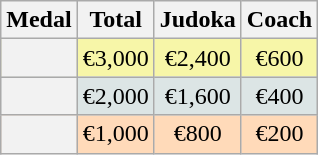<table class=wikitable style="text-align:center;">
<tr>
<th>Medal</th>
<th>Total</th>
<th>Judoka</th>
<th>Coach</th>
</tr>
<tr bgcolor=F7F6A8>
<th></th>
<td>€3,000</td>
<td>€2,400</td>
<td>€600</td>
</tr>
<tr bgcolor=DCE5E5>
<th></th>
<td>€2,000</td>
<td>€1,600</td>
<td>€400</td>
</tr>
<tr bgcolor=FFDAB9>
<th></th>
<td>€1,000</td>
<td>€800</td>
<td>€200</td>
</tr>
</table>
